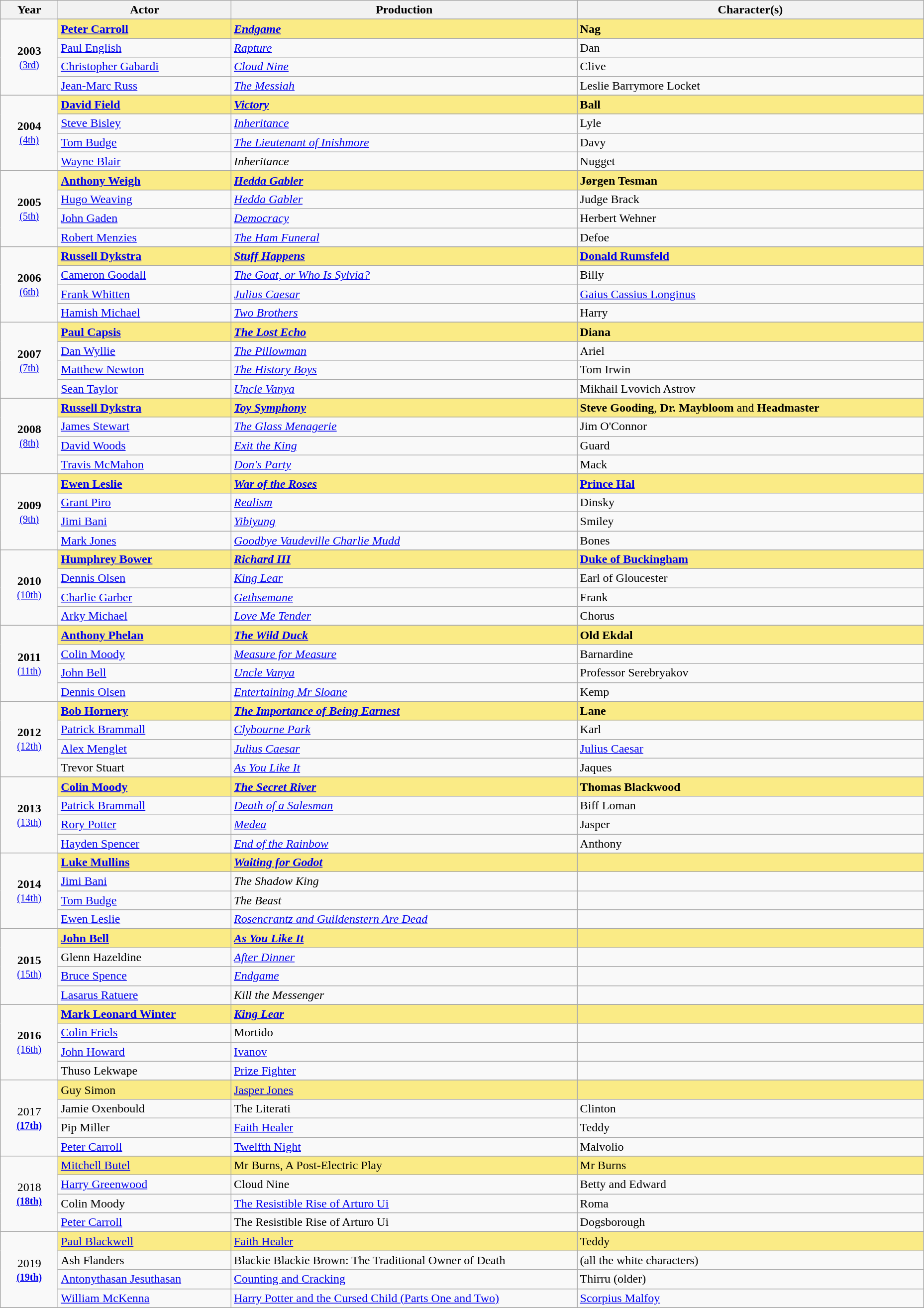<table class="sortable wikitable">
<tr>
<th width="5%">Year</th>
<th width="15%">Actor</th>
<th width="30%">Production</th>
<th width="30%">Character(s)</th>
</tr>
<tr>
<td rowspan=5 align="center"><strong>2003</strong><br><small><a href='#'>(3rd)</a></small></td>
</tr>
<tr style="background:#FAEB86">
<td><strong><a href='#'>Peter Carroll</a></strong></td>
<td><strong><em><a href='#'>Endgame</a></em></strong></td>
<td><strong>Nag</strong></td>
</tr>
<tr>
<td><a href='#'>Paul English</a></td>
<td><em><a href='#'>Rapture</a></em></td>
<td>Dan</td>
</tr>
<tr>
<td><a href='#'>Christopher Gabardi</a></td>
<td><em><a href='#'>Cloud Nine</a></em></td>
<td>Clive</td>
</tr>
<tr>
<td><a href='#'>Jean-Marc Russ</a></td>
<td><em><a href='#'>The Messiah</a></em></td>
<td>Leslie Barrymore Locket</td>
</tr>
<tr>
<td rowspan=5 align="center"><strong>2004</strong><br><small><a href='#'>(4th)</a></small></td>
</tr>
<tr style="background:#FAEB86">
<td><strong><a href='#'>David Field</a></strong></td>
<td><strong><em><a href='#'>Victory</a></em></strong></td>
<td><strong>Ball</strong></td>
</tr>
<tr>
<td><a href='#'>Steve Bisley</a></td>
<td><em><a href='#'>Inheritance</a></em></td>
<td>Lyle</td>
</tr>
<tr>
<td><a href='#'>Tom Budge</a></td>
<td><em><a href='#'>The Lieutenant of Inishmore</a></em></td>
<td>Davy</td>
</tr>
<tr>
<td><a href='#'>Wayne Blair</a></td>
<td><em>Inheritance</em></td>
<td>Nugget</td>
</tr>
<tr>
<td rowspan=5 align="center"><strong>2005</strong><br><small><a href='#'>(5th)</a></small></td>
</tr>
<tr style="background:#FAEB86">
<td><strong><a href='#'>Anthony Weigh</a></strong></td>
<td><strong><em><a href='#'>Hedda Gabler</a></em></strong></td>
<td><strong>Jørgen Tesman</strong></td>
</tr>
<tr>
<td><a href='#'>Hugo Weaving</a></td>
<td><em><a href='#'>Hedda Gabler</a></em></td>
<td>Judge Brack</td>
</tr>
<tr>
<td><a href='#'>John Gaden</a></td>
<td><em><a href='#'>Democracy</a></em></td>
<td>Herbert Wehner</td>
</tr>
<tr>
<td><a href='#'>Robert Menzies</a></td>
<td><em><a href='#'>The Ham Funeral</a></em></td>
<td>Defoe</td>
</tr>
<tr>
<td rowspan=5 align="center"><strong>2006</strong><br><small><a href='#'>(6th)</a></small></td>
</tr>
<tr style="background:#FAEB86">
<td><strong><a href='#'>Russell Dykstra</a></strong></td>
<td><strong><em><a href='#'>Stuff Happens</a></em></strong></td>
<td><strong><a href='#'>Donald Rumsfeld</a></strong></td>
</tr>
<tr>
<td><a href='#'>Cameron Goodall</a></td>
<td><em><a href='#'>The Goat, or Who Is Sylvia?</a></em></td>
<td>Billy</td>
</tr>
<tr>
<td><a href='#'>Frank Whitten</a></td>
<td><em><a href='#'>Julius Caesar</a></em></td>
<td><a href='#'>Gaius Cassius Longinus</a></td>
</tr>
<tr>
<td><a href='#'>Hamish Michael</a></td>
<td><em><a href='#'>Two Brothers</a></em></td>
<td>Harry</td>
</tr>
<tr>
<td rowspan=5 align="center"><strong>2007</strong><br><small><a href='#'>(7th)</a></small></td>
</tr>
<tr style="background:#FAEB86">
<td><strong><a href='#'>Paul Capsis</a></strong></td>
<td><strong><em><a href='#'>The Lost Echo</a></em></strong></td>
<td><strong>Diana</strong></td>
</tr>
<tr>
<td><a href='#'>Dan Wyllie</a></td>
<td><em><a href='#'>The Pillowman</a></em></td>
<td>Ariel</td>
</tr>
<tr>
<td><a href='#'>Matthew Newton</a></td>
<td><em><a href='#'>The History Boys</a></em></td>
<td>Tom Irwin</td>
</tr>
<tr>
<td><a href='#'>Sean Taylor</a></td>
<td><em><a href='#'>Uncle Vanya</a></em></td>
<td>Mikhail Lvovich Astrov</td>
</tr>
<tr>
<td rowspan=5 align="center"><strong>2008</strong><br><small><a href='#'>(8th)</a></small></td>
</tr>
<tr style="background:#FAEB86">
<td><strong><a href='#'>Russell Dykstra</a></strong></td>
<td><strong><em><a href='#'>Toy Symphony</a></em></strong></td>
<td><strong>Steve Gooding</strong>, <strong>Dr. Maybloom</strong> and <strong>Headmaster</strong></td>
</tr>
<tr>
<td><a href='#'>James Stewart</a></td>
<td><em><a href='#'>The Glass Menagerie</a></em></td>
<td>Jim O'Connor</td>
</tr>
<tr>
<td><a href='#'>David Woods</a></td>
<td><em><a href='#'>Exit the King</a></em></td>
<td>Guard</td>
</tr>
<tr>
<td><a href='#'>Travis McMahon</a></td>
<td><em><a href='#'>Don's Party</a></em></td>
<td>Mack</td>
</tr>
<tr>
<td rowspan=5 align="center"><strong>2009</strong><br><small><a href='#'>(9th)</a></small></td>
</tr>
<tr style="background:#FAEB86">
<td><strong><a href='#'>Ewen Leslie</a></strong></td>
<td><strong><em><a href='#'>War of the Roses</a></em></strong></td>
<td><strong><a href='#'>Prince Hal</a></strong></td>
</tr>
<tr>
<td><a href='#'>Grant Piro</a></td>
<td><em><a href='#'>Realism</a></em></td>
<td>Dinsky</td>
</tr>
<tr>
<td><a href='#'>Jimi Bani</a></td>
<td><em><a href='#'>Yibiyung</a></em></td>
<td>Smiley</td>
</tr>
<tr>
<td><a href='#'>Mark Jones</a></td>
<td><em><a href='#'>Goodbye Vaudeville Charlie Mudd</a></em></td>
<td>Bones</td>
</tr>
<tr>
<td rowspan=5 align="center"><strong>2010</strong><br><small><a href='#'>(10th)</a></small></td>
</tr>
<tr style="background:#FAEB86">
<td><strong><a href='#'>Humphrey Bower</a></strong></td>
<td><strong><em><a href='#'>Richard III</a></em></strong></td>
<td><strong><a href='#'>Duke of Buckingham</a></strong></td>
</tr>
<tr>
<td><a href='#'>Dennis Olsen</a></td>
<td><em><a href='#'>King Lear</a></em></td>
<td>Earl of Gloucester</td>
</tr>
<tr>
<td><a href='#'>Charlie Garber</a></td>
<td><em><a href='#'>Gethsemane</a></em></td>
<td>Frank</td>
</tr>
<tr>
<td><a href='#'>Arky Michael</a></td>
<td><em><a href='#'>Love Me Tender</a></em></td>
<td>Chorus</td>
</tr>
<tr>
<td rowspan=5 align="center"><strong>2011</strong><br><small><a href='#'>(11th)</a></small></td>
</tr>
<tr style="background:#FAEB86">
<td><strong><a href='#'>Anthony Phelan</a></strong></td>
<td><strong><em><a href='#'>The Wild Duck</a></em></strong></td>
<td><strong>Old Ekdal</strong></td>
</tr>
<tr>
<td><a href='#'>Colin Moody</a></td>
<td><em><a href='#'>Measure for Measure</a></em></td>
<td>Barnardine</td>
</tr>
<tr>
<td><a href='#'>John Bell</a></td>
<td><em><a href='#'>Uncle Vanya</a></em></td>
<td>Professor Serebryakov</td>
</tr>
<tr>
<td><a href='#'>Dennis Olsen</a></td>
<td><em><a href='#'>Entertaining Mr Sloane</a></em></td>
<td>Kemp</td>
</tr>
<tr>
<td rowspan=5 align="center"><strong>2012</strong><br><small><a href='#'>(12th)</a></small></td>
</tr>
<tr style="background:#FAEB86">
<td><strong><a href='#'>Bob Hornery</a></strong></td>
<td><strong><em><a href='#'>The Importance of Being Earnest</a></em></strong></td>
<td><strong>Lane</strong></td>
</tr>
<tr>
<td><a href='#'>Patrick Brammall</a></td>
<td><em><a href='#'>Clybourne Park</a></em></td>
<td>Karl</td>
</tr>
<tr>
<td><a href='#'>Alex Menglet</a></td>
<td><em><a href='#'>Julius Caesar</a></em></td>
<td><a href='#'>Julius Caesar</a></td>
</tr>
<tr>
<td>Trevor Stuart</td>
<td><em><a href='#'>As You Like It</a></em></td>
<td>Jaques</td>
</tr>
<tr>
<td rowspan=5 align="center"><strong>2013</strong><br><small><a href='#'>(13th)</a></small></td>
</tr>
<tr style="background:#FAEB86">
<td><strong><a href='#'>Colin Moody</a></strong></td>
<td><strong><em><a href='#'>The Secret River</a></em></strong></td>
<td><strong>Thomas Blackwood</strong></td>
</tr>
<tr>
<td><a href='#'>Patrick Brammall</a></td>
<td><em><a href='#'>Death of a Salesman</a></em></td>
<td>Biff Loman</td>
</tr>
<tr>
<td><a href='#'>Rory Potter</a></td>
<td><em><a href='#'>Medea</a></em></td>
<td>Jasper</td>
</tr>
<tr>
<td><a href='#'>Hayden Spencer</a></td>
<td><em><a href='#'>End of the Rainbow</a></em></td>
<td>Anthony</td>
</tr>
<tr>
<td rowspan=5 align="center"><strong>2014</strong><br><small><a href='#'>(14th)</a></small></td>
</tr>
<tr style="background:#FAEB86">
<td><strong><a href='#'>Luke Mullins</a></strong></td>
<td><strong><em><a href='#'>Waiting for Godot</a></em></strong></td>
<td></td>
</tr>
<tr>
<td><a href='#'>Jimi Bani</a></td>
<td><em>The Shadow King</em></td>
<td></td>
</tr>
<tr>
<td><a href='#'>Tom Budge</a></td>
<td><em>The Beast</em></td>
<td></td>
</tr>
<tr>
<td><a href='#'>Ewen Leslie</a></td>
<td><em><a href='#'>Rosencrantz and Guildenstern Are Dead</a></em></td>
<td></td>
</tr>
<tr>
<td rowspan=5 align="center"><strong>2015</strong><br><small><a href='#'>(15th)</a></small></td>
</tr>
<tr style="background:#FAEB86">
<td><strong><a href='#'>John Bell</a></strong></td>
<td><strong><em><a href='#'>As You Like It</a></em></strong></td>
<td></td>
</tr>
<tr>
<td>Glenn Hazeldine</td>
<td><em><a href='#'>After Dinner</a></em></td>
<td></td>
</tr>
<tr>
<td><a href='#'>Bruce Spence</a></td>
<td><em><a href='#'>Endgame</a></em></td>
<td></td>
</tr>
<tr>
<td><a href='#'>Lasarus Ratuere</a></td>
<td><em>Kill the Messenger</em></td>
<td></td>
</tr>
<tr>
<td rowspan=5 align="center"><strong>2016</strong><br><small><a href='#'>(16th)</a></small></td>
</tr>
<tr style="background:#FAEB86">
<td><strong><a href='#'>Mark Leonard Winter</a></strong></td>
<td><strong><em><a href='#'>King Lear</a><em> <strong></td>
<td></td>
</tr>
<tr>
<td><a href='#'>Colin Friels</a></td>
<td></em>Mortido<em></td>
<td></td>
</tr>
<tr>
<td><a href='#'>John Howard</a></td>
<td></em><a href='#'>Ivanov</a><em></td>
<td></td>
</tr>
<tr>
<td>Thuso Lekwape</td>
<td></em><a href='#'>Prize Fighter</a><em></td>
<td></td>
</tr>
<tr>
<td rowspan=5 align="center"></strong>2017<strong><br><small><a href='#'>(17th)</a></small></td>
</tr>
<tr style="background:#FAEB86">
<td></strong>Guy Simon<strong></td>
<td></em></strong><a href='#'>Jasper Jones</a><strong><em></td>
<td></td>
</tr>
<tr>
<td>Jamie Oxenbould</td>
<td></em>The Literati<em></td>
<td>Clinton</td>
</tr>
<tr>
<td>Pip Miller</td>
<td></em><a href='#'>Faith Healer</a><em></td>
<td>Teddy</td>
</tr>
<tr>
<td><a href='#'>Peter Carroll</a></td>
<td></em><a href='#'>Twelfth Night</a><em></td>
<td>Malvolio</td>
</tr>
<tr>
<td rowspan=5 align="center"></strong>2018<strong><br><small><a href='#'>(18th)</a></small></td>
</tr>
<tr style="background:#FAEB86">
<td></strong><a href='#'>Mitchell Butel</a><strong></td>
<td></em></strong>Mr Burns, A Post-Electric Play<strong><em></td>
<td></strong>Mr Burns<strong></td>
</tr>
<tr>
<td><a href='#'>Harry Greenwood</a></td>
<td></em>Cloud Nine<em></td>
<td>Betty and Edward</td>
</tr>
<tr>
<td>Colin Moody</td>
<td></em><a href='#'>The Resistible Rise of Arturo Ui</a><em></td>
<td>Roma</td>
</tr>
<tr>
<td><a href='#'>Peter Carroll</a></td>
<td></em>The Resistible Rise of Arturo Ui<em></td>
<td>Dogsborough</td>
</tr>
<tr>
<td rowspan=5 align="center"></strong>2019<strong><br><small><a href='#'>(19th)</a></small></td>
</tr>
<tr style="background:#FAEB86">
<td></strong><a href='#'>Paul Blackwell</a><strong></td>
<td></em></strong><a href='#'>Faith Healer</a><strong><em></td>
<td>Teddy</td>
</tr>
<tr>
<td>Ash Flanders</td>
<td></em>Blackie Blackie Brown: The Traditional Owner of Death<em></td>
<td>(all the white characters)</td>
</tr>
<tr>
<td><a href='#'>Antonythasan Jesuthasan</a></td>
<td></em><a href='#'>Counting and Cracking</a><em></td>
<td>Thirru (older)</td>
</tr>
<tr>
<td><a href='#'>William McKenna</a></td>
<td></em><a href='#'>Harry Potter and the Cursed Child (Parts One and Two)</a><em></td>
<td><a href='#'>Scorpius Malfoy</a></td>
</tr>
<tr>
</tr>
</table>
